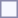<table style="border:1px solid #8888aa; background-color:#f7f8ff; padding:5px; font-size:95%; margin: 0px 12px 12px 0px;">
</table>
